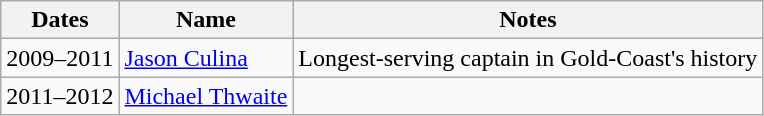<table class="wikitable plainrowheaders unsortable">
<tr>
<th scope="col">Dates</th>
<th scope="col">Name</th>
<th scope="col">Notes</th>
</tr>
<tr>
<td>2009–2011</td>
<td scope="row"> <a href='#'>Jason Culina</a></td>
<td>Longest-serving captain in Gold-Coast's history</td>
</tr>
<tr>
<td>2011–2012</td>
<td scope="row"> <a href='#'>Michael Thwaite</a></td>
<td></td>
</tr>
</table>
